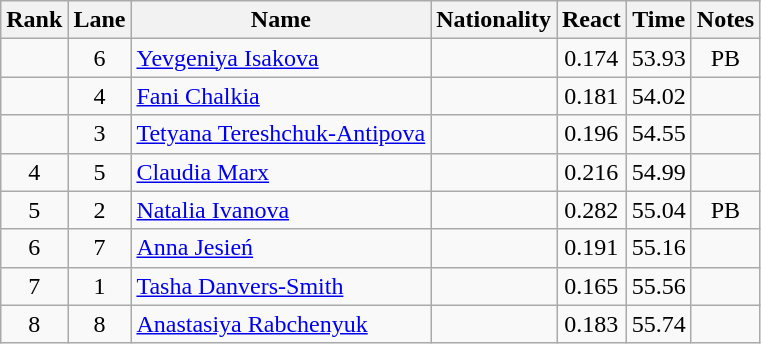<table class="wikitable sortable" style="text-align:center">
<tr>
<th>Rank</th>
<th>Lane</th>
<th>Name</th>
<th>Nationality</th>
<th>React</th>
<th>Time</th>
<th>Notes</th>
</tr>
<tr>
<td></td>
<td>6</td>
<td align="left"><a href='#'>Yevgeniya Isakova</a></td>
<td align=left></td>
<td>0.174</td>
<td>53.93</td>
<td>PB</td>
</tr>
<tr>
<td></td>
<td>4</td>
<td align="left"><a href='#'>Fani Chalkia</a></td>
<td align=left></td>
<td>0.181</td>
<td>54.02</td>
<td></td>
</tr>
<tr>
<td></td>
<td>3</td>
<td align="left"><a href='#'>Tetyana Tereshchuk-Antipova</a></td>
<td align=left></td>
<td>0.196</td>
<td>54.55</td>
<td></td>
</tr>
<tr>
<td>4</td>
<td>5</td>
<td align="left"><a href='#'>Claudia Marx</a></td>
<td align=left></td>
<td>0.216</td>
<td>54.99</td>
<td></td>
</tr>
<tr>
<td>5</td>
<td>2</td>
<td align="left"><a href='#'>Natalia Ivanova</a></td>
<td align=left></td>
<td>0.282</td>
<td>55.04</td>
<td>PB</td>
</tr>
<tr>
<td>6</td>
<td>7</td>
<td align="left"><a href='#'>Anna Jesień</a></td>
<td align=left></td>
<td>0.191</td>
<td>55.16</td>
<td></td>
</tr>
<tr>
<td>7</td>
<td>1</td>
<td align="left"><a href='#'>Tasha Danvers-Smith</a></td>
<td align=left></td>
<td>0.165</td>
<td>55.56</td>
<td></td>
</tr>
<tr>
<td>8</td>
<td>8</td>
<td align="left"><a href='#'>Anastasiya Rabchenyuk</a></td>
<td align=left></td>
<td>0.183</td>
<td>55.74</td>
<td></td>
</tr>
</table>
